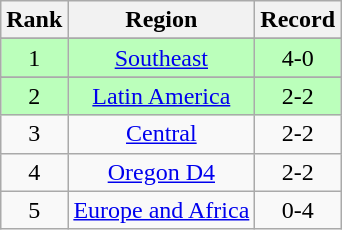<table class="wikitable">
<tr>
<th>Rank</th>
<th>Region</th>
<th>Record</th>
</tr>
<tr>
</tr>
<tr bgcolor=#bbffbb>
<td align=center>1</td>
<td align=center> <a href='#'>Southeast</a></td>
<td align=center>4-0</td>
</tr>
<tr>
</tr>
<tr bgcolor=#bbffbb>
<td align=center>2</td>
<td align=center> <a href='#'>Latin America</a></td>
<td align=center>2-2</td>
</tr>
<tr>
<td align=center>3</td>
<td align=center> <a href='#'>Central</a></td>
<td align=center>2-2</td>
</tr>
<tr>
<td align=center>4</td>
<td align=center> <a href='#'>Oregon D4</a></td>
<td align=center>2-2</td>
</tr>
<tr>
<td align=center>5</td>
<td align=center> <a href='#'>Europe and Africa</a></td>
<td align=center>0-4</td>
</tr>
</table>
